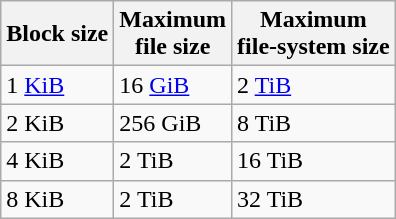<table class="wikitable">
<tr>
<th>Block size</th>
<th>Maximum<br>file size</th>
<th>Maximum<br>file-system size</th>
</tr>
<tr>
<td>1 <a href='#'>KiB</a></td>
<td>16 <a href='#'>GiB</a></td>
<td>2 <a href='#'>TiB</a></td>
</tr>
<tr>
<td>2 KiB</td>
<td>256 GiB</td>
<td>8 TiB</td>
</tr>
<tr>
<td>4 KiB</td>
<td>2 TiB</td>
<td>16 TiB</td>
</tr>
<tr>
<td>8 KiB</td>
<td>2 TiB</td>
<td>32 TiB</td>
</tr>
</table>
